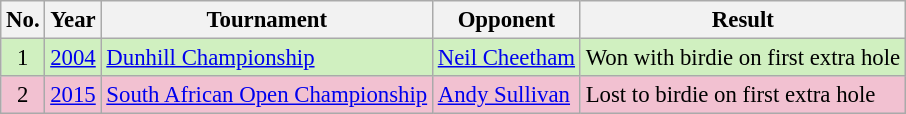<table class="wikitable" style="font-size:95%;">
<tr>
<th>No.</th>
<th>Year</th>
<th>Tournament</th>
<th>Opponent</th>
<th>Result</th>
</tr>
<tr style="background:#D0F0C0;">
<td align=center>1</td>
<td><a href='#'>2004</a></td>
<td><a href='#'>Dunhill Championship</a></td>
<td> <a href='#'>Neil Cheetham</a></td>
<td>Won with birdie on first extra hole</td>
</tr>
<tr style="background:#F2C1D1;">
<td align=center>2</td>
<td><a href='#'>2015</a></td>
<td><a href='#'>South African Open Championship</a></td>
<td> <a href='#'>Andy Sullivan</a></td>
<td>Lost to birdie on first extra hole</td>
</tr>
</table>
